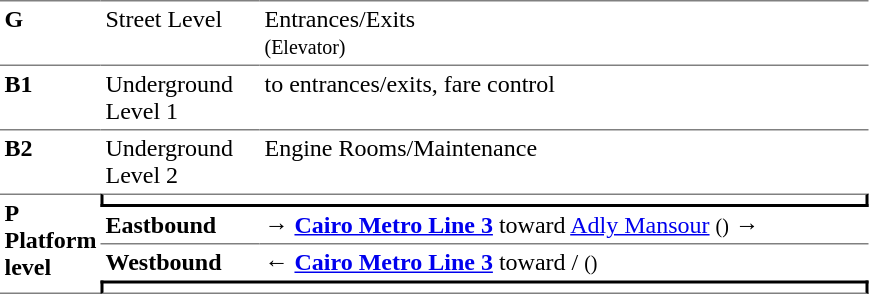<table table border=0 cellspacing=0 cellpadding=3>
<tr>
<td style="border-top:solid 1px gray;border-bottom:solid 1px gray;" valign=top width=50><strong>G</strong></td>
<td style="border-top:solid 1px gray;border-bottom:solid 1px gray;" valign=top width=100>Street Level</td>
<td style="border-top:solid 1px gray;border-bottom:solid 1px gray;" valign=top width=400>Entrances/Exits<br><small> (Elevator)</small></td>
</tr>
<tr>
<td style="border-bottom:solid 1px gray;" valign=top width=50><strong>B1</strong></td>
<td style="border-bottom:solid 1px gray;" valign=top width=100>Underground Level 1</td>
<td style="border-bottom:solid 1px gray;" valign=top width=400>to entrances/exits, fare control</td>
</tr>
<tr>
<td valign=top width=50><strong>B2</strong></td>
<td valign=top width=100>Underground Level 2</td>
<td valign=top width=400>Engine Rooms/Maintenance</td>
</tr>
<tr>
<td style="border-top:solid 1px gray;border-bottom:solid 1px gray;" valign=top width=50 rowspan=4><strong>P<br>Platform level</strong></td>
<td style="border-top:solid 1px gray;border-right:solid 2px black;border-left:solid 2px black;border-bottom:solid 2px black;text-align:center;" colspan=2></td>
</tr>
<tr>
<td style="border-bottom:solid 1px gray;" width=100><span><strong>Eastbound</strong></span></td>
<td style="border-bottom:solid 1px gray;" width=400><span>→</span> <a href='#'><span><strong>Cairo Metro Line 3</strong></span></a> toward <a href='#'>Adly Mansour</a> <small>()</small> →</td>
</tr>
<tr>
<td><span><strong>Westbound</strong></span></td>
<td>← <a href='#'><span><strong>Cairo Metro Line 3</strong></span></a> toward / <small>()</small></td>
</tr>
<tr>
<td style="border-bottom:solid 1px gray;border-top:solid 2px black;border-right:solid 2px black;border-left:solid 2px black;text-align:center;" colspan=2></td>
</tr>
</table>
